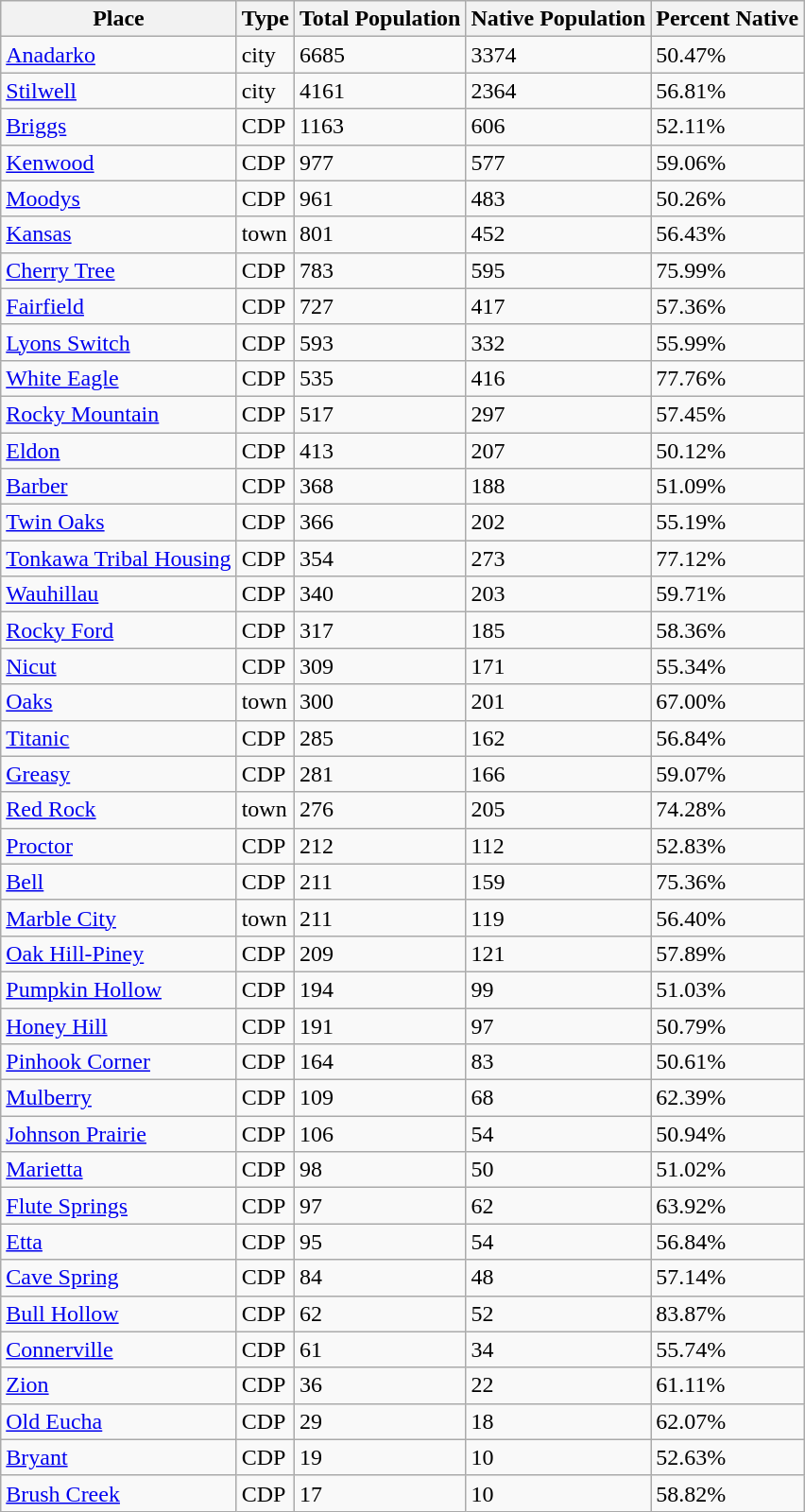<table class="wikitable sortable">
<tr>
<th>Place</th>
<th>Type</th>
<th>Total Population</th>
<th>Native Population</th>
<th>Percent Native</th>
</tr>
<tr>
<td><a href='#'>Anadarko</a></td>
<td>city</td>
<td>6685</td>
<td>3374</td>
<td>50.47%</td>
</tr>
<tr>
<td><a href='#'>Stilwell</a></td>
<td>city</td>
<td>4161</td>
<td>2364</td>
<td>56.81%</td>
</tr>
<tr>
<td><a href='#'>Briggs</a></td>
<td>CDP</td>
<td>1163</td>
<td>606</td>
<td>52.11%</td>
</tr>
<tr>
<td><a href='#'>Kenwood</a></td>
<td>CDP</td>
<td>977</td>
<td>577</td>
<td>59.06%</td>
</tr>
<tr>
<td><a href='#'>Moodys</a></td>
<td>CDP</td>
<td>961</td>
<td>483</td>
<td>50.26%</td>
</tr>
<tr>
<td><a href='#'>Kansas</a></td>
<td>town</td>
<td>801</td>
<td>452</td>
<td>56.43%</td>
</tr>
<tr>
<td><a href='#'>Cherry Tree</a></td>
<td>CDP</td>
<td>783</td>
<td>595</td>
<td>75.99%</td>
</tr>
<tr>
<td><a href='#'>Fairfield</a></td>
<td>CDP</td>
<td>727</td>
<td>417</td>
<td>57.36%</td>
</tr>
<tr>
<td><a href='#'>Lyons Switch</a></td>
<td>CDP</td>
<td>593</td>
<td>332</td>
<td>55.99%</td>
</tr>
<tr>
<td><a href='#'>White Eagle</a></td>
<td>CDP</td>
<td>535</td>
<td>416</td>
<td>77.76%</td>
</tr>
<tr>
<td><a href='#'>Rocky Mountain</a></td>
<td>CDP</td>
<td>517</td>
<td>297</td>
<td>57.45%</td>
</tr>
<tr>
<td><a href='#'>Eldon</a></td>
<td>CDP</td>
<td>413</td>
<td>207</td>
<td>50.12%</td>
</tr>
<tr>
<td><a href='#'>Barber</a></td>
<td>CDP</td>
<td>368</td>
<td>188</td>
<td>51.09%</td>
</tr>
<tr>
<td><a href='#'>Twin Oaks</a></td>
<td>CDP</td>
<td>366</td>
<td>202</td>
<td>55.19%</td>
</tr>
<tr>
<td><a href='#'>Tonkawa Tribal Housing</a></td>
<td>CDP</td>
<td>354</td>
<td>273</td>
<td>77.12%</td>
</tr>
<tr>
<td><a href='#'>Wauhillau</a></td>
<td>CDP</td>
<td>340</td>
<td>203</td>
<td>59.71%</td>
</tr>
<tr>
<td><a href='#'>Rocky Ford</a></td>
<td>CDP</td>
<td>317</td>
<td>185</td>
<td>58.36%</td>
</tr>
<tr>
<td><a href='#'>Nicut</a></td>
<td>CDP</td>
<td>309</td>
<td>171</td>
<td>55.34%</td>
</tr>
<tr>
<td><a href='#'>Oaks</a></td>
<td>town</td>
<td>300</td>
<td>201</td>
<td>67.00%</td>
</tr>
<tr>
<td><a href='#'>Titanic</a></td>
<td>CDP</td>
<td>285</td>
<td>162</td>
<td>56.84%</td>
</tr>
<tr>
<td><a href='#'>Greasy</a></td>
<td>CDP</td>
<td>281</td>
<td>166</td>
<td>59.07%</td>
</tr>
<tr>
<td><a href='#'>Red Rock</a></td>
<td>town</td>
<td>276</td>
<td>205</td>
<td>74.28%</td>
</tr>
<tr>
<td><a href='#'>Proctor</a></td>
<td>CDP</td>
<td>212</td>
<td>112</td>
<td>52.83%</td>
</tr>
<tr>
<td><a href='#'>Bell</a></td>
<td>CDP</td>
<td>211</td>
<td>159</td>
<td>75.36%</td>
</tr>
<tr>
<td><a href='#'>Marble City</a></td>
<td>town</td>
<td>211</td>
<td>119</td>
<td>56.40%</td>
</tr>
<tr>
<td><a href='#'>Oak Hill-Piney</a></td>
<td>CDP</td>
<td>209</td>
<td>121</td>
<td>57.89%</td>
</tr>
<tr>
<td><a href='#'>Pumpkin Hollow</a></td>
<td>CDP</td>
<td>194</td>
<td>99</td>
<td>51.03%</td>
</tr>
<tr>
<td><a href='#'>Honey Hill</a></td>
<td>CDP</td>
<td>191</td>
<td>97</td>
<td>50.79%</td>
</tr>
<tr>
<td><a href='#'>Pinhook Corner</a></td>
<td>CDP</td>
<td>164</td>
<td>83</td>
<td>50.61%</td>
</tr>
<tr>
<td><a href='#'>Mulberry</a></td>
<td>CDP</td>
<td>109</td>
<td>68</td>
<td>62.39%</td>
</tr>
<tr>
<td><a href='#'>Johnson Prairie</a></td>
<td>CDP</td>
<td>106</td>
<td>54</td>
<td>50.94%</td>
</tr>
<tr>
<td><a href='#'>Marietta</a></td>
<td>CDP</td>
<td>98</td>
<td>50</td>
<td>51.02%</td>
</tr>
<tr>
<td><a href='#'>Flute Springs</a></td>
<td>CDP</td>
<td>97</td>
<td>62</td>
<td>63.92%</td>
</tr>
<tr>
<td><a href='#'>Etta</a></td>
<td>CDP</td>
<td>95</td>
<td>54</td>
<td>56.84%</td>
</tr>
<tr>
<td><a href='#'>Cave Spring</a></td>
<td>CDP</td>
<td>84</td>
<td>48</td>
<td>57.14%</td>
</tr>
<tr>
<td><a href='#'>Bull Hollow</a></td>
<td>CDP</td>
<td>62</td>
<td>52</td>
<td>83.87%</td>
</tr>
<tr>
<td><a href='#'>Connerville</a></td>
<td>CDP</td>
<td>61</td>
<td>34</td>
<td>55.74%</td>
</tr>
<tr>
<td><a href='#'>Zion</a></td>
<td>CDP</td>
<td>36</td>
<td>22</td>
<td>61.11%</td>
</tr>
<tr>
<td><a href='#'>Old Eucha</a></td>
<td>CDP</td>
<td>29</td>
<td>18</td>
<td>62.07%</td>
</tr>
<tr>
<td><a href='#'>Bryant</a></td>
<td>CDP</td>
<td>19</td>
<td>10</td>
<td>52.63%</td>
</tr>
<tr>
<td><a href='#'>Brush Creek</a></td>
<td>CDP</td>
<td>17</td>
<td>10</td>
<td>58.82%</td>
</tr>
</table>
